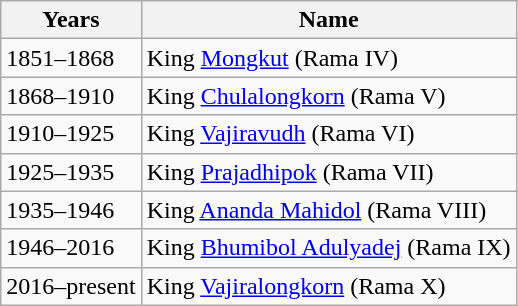<table class="sortable wikitable">
<tr>
<th>Years</th>
<th>Name</th>
</tr>
<tr>
<td>1851–1868</td>
<td>King <a href='#'>Mongkut</a> (Rama IV)</td>
</tr>
<tr>
<td>1868–1910</td>
<td>King <a href='#'>Chulalongkorn</a> (Rama V)</td>
</tr>
<tr>
<td>1910–1925</td>
<td>King <a href='#'>Vajiravudh</a> (Rama VI)</td>
</tr>
<tr>
<td>1925–1935</td>
<td>King <a href='#'>Prajadhipok</a> (Rama VII)</td>
</tr>
<tr>
<td>1935–1946</td>
<td>King <a href='#'>Ananda Mahidol</a> (Rama VIII)</td>
</tr>
<tr>
<td>1946–2016</td>
<td>King <a href='#'>Bhumibol Adulyadej</a> (Rama IX)</td>
</tr>
<tr>
<td>2016–present</td>
<td>King <a href='#'>Vajiralongkorn</a> (Rama X)</td>
</tr>
</table>
